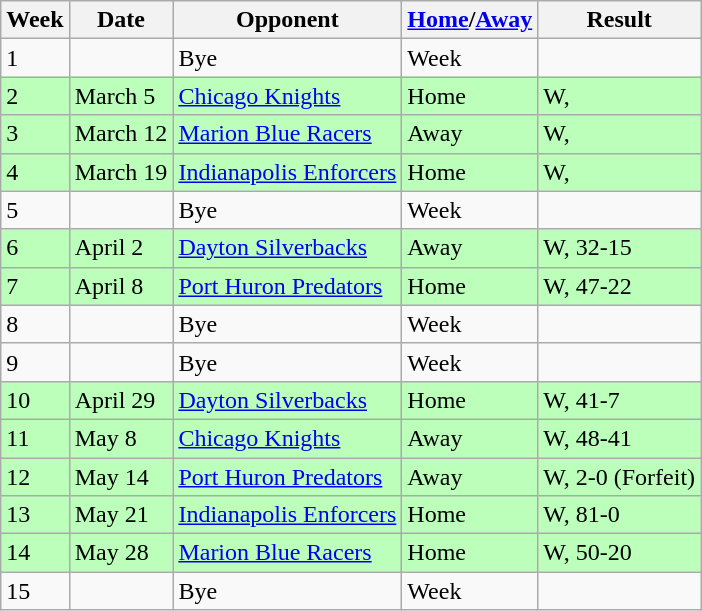<table class="wikitable">
<tr>
<th>Week</th>
<th>Date</th>
<th>Opponent</th>
<th><a href='#'>Home</a>/<a href='#'>Away</a></th>
<th>Result</th>
</tr>
<tr>
<td>1</td>
<td></td>
<td>Bye</td>
<td>Week</td>
<td></td>
</tr>
<tr bgcolor="#bbffbb">
<td>2</td>
<td>March 5</td>
<td><a href='#'>Chicago Knights</a></td>
<td>Home</td>
<td>W, </td>
</tr>
<tr bgcolor="#bbffbb">
<td>3</td>
<td>March 12</td>
<td><a href='#'>Marion Blue Racers</a></td>
<td>Away</td>
<td>W, </td>
</tr>
<tr bgcolor="#bbffbb">
<td>4</td>
<td>March 19</td>
<td><a href='#'>Indianapolis Enforcers</a></td>
<td>Home</td>
<td>W, </td>
</tr>
<tr>
<td>5</td>
<td></td>
<td>Bye</td>
<td>Week</td>
<td></td>
</tr>
<tr bgcolor="#bbffbb">
<td>6</td>
<td>April 2</td>
<td><a href='#'>Dayton Silverbacks</a></td>
<td>Away</td>
<td>W, 32-15</td>
</tr>
<tr bgcolor="#bbffbb">
<td>7</td>
<td>April 8</td>
<td><a href='#'>Port Huron Predators</a></td>
<td>Home</td>
<td>W, 47-22</td>
</tr>
<tr>
<td>8</td>
<td></td>
<td>Bye</td>
<td>Week</td>
<td></td>
</tr>
<tr>
<td>9</td>
<td></td>
<td>Bye</td>
<td>Week</td>
<td></td>
</tr>
<tr bgcolor="#bbffbb">
<td>10</td>
<td>April 29</td>
<td><a href='#'>Dayton Silverbacks</a></td>
<td>Home</td>
<td>W, 41-7</td>
</tr>
<tr bgcolor="#bbffbb">
<td>11</td>
<td>May 8</td>
<td><a href='#'>Chicago Knights</a></td>
<td>Away</td>
<td>W, 48-41</td>
</tr>
<tr bgcolor="#bbffbb">
<td>12</td>
<td>May 14</td>
<td><a href='#'>Port Huron Predators</a></td>
<td>Away</td>
<td>W, 2-0 (Forfeit)</td>
</tr>
<tr bgcolor="#bbffbb">
<td>13</td>
<td>May 21</td>
<td><a href='#'>Indianapolis Enforcers</a></td>
<td>Home</td>
<td>W, 81-0</td>
</tr>
<tr bgcolor="#bbffbb">
<td>14</td>
<td>May 28</td>
<td><a href='#'>Marion Blue Racers</a></td>
<td>Home</td>
<td>W, 50-20</td>
</tr>
<tr>
<td>15</td>
<td></td>
<td>Bye</td>
<td>Week</td>
<td></td>
</tr>
</table>
